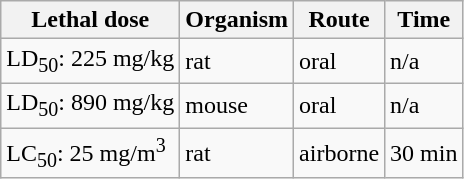<table class="wikitable">
<tr>
<th>Lethal dose</th>
<th>Organism</th>
<th>Route</th>
<th>Time</th>
</tr>
<tr>
<td>LD<sub>50</sub>: 225 mg/kg</td>
<td>rat</td>
<td>oral</td>
<td>n/a</td>
</tr>
<tr>
<td>LD<sub>50</sub>: 890 mg/kg</td>
<td>mouse</td>
<td>oral</td>
<td>n/a</td>
</tr>
<tr>
<td>LC<sub>50</sub>: 25 mg/m<sup>3</sup></td>
<td>rat</td>
<td>airborne</td>
<td>30 min</td>
</tr>
</table>
